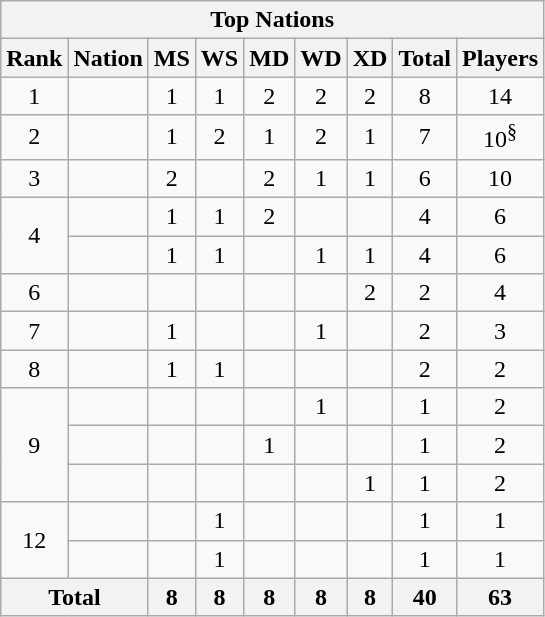<table class="wikitable" style="text-align:center">
<tr>
<th colspan="11">Top Nations</th>
</tr>
<tr>
<th>Rank</th>
<th>Nation</th>
<th>MS</th>
<th>WS</th>
<th>MD</th>
<th>WD</th>
<th>XD</th>
<th>Total</th>
<th>Players</th>
</tr>
<tr>
<td>1</td>
<td align="left"></td>
<td>1</td>
<td>1</td>
<td>2</td>
<td>2</td>
<td>2</td>
<td>8</td>
<td>14</td>
</tr>
<tr>
<td>2</td>
<td align="left"></td>
<td>1</td>
<td>2</td>
<td>1</td>
<td>2</td>
<td>1</td>
<td>7</td>
<td>10<sup>§</sup></td>
</tr>
<tr>
<td>3</td>
<td align="left"></td>
<td>2</td>
<td></td>
<td>2</td>
<td>1</td>
<td>1</td>
<td>6</td>
<td>10</td>
</tr>
<tr>
<td rowspan="2">4</td>
<td align="left"></td>
<td>1</td>
<td>1</td>
<td>2</td>
<td></td>
<td></td>
<td>4</td>
<td>6</td>
</tr>
<tr>
<td align="left"></td>
<td>1</td>
<td>1</td>
<td></td>
<td>1</td>
<td>1</td>
<td>4</td>
<td>6</td>
</tr>
<tr>
<td>6</td>
<td align="left"></td>
<td></td>
<td></td>
<td></td>
<td></td>
<td>2</td>
<td>2</td>
<td>4</td>
</tr>
<tr>
<td>7</td>
<td align="left"></td>
<td>1</td>
<td></td>
<td></td>
<td>1</td>
<td></td>
<td>2</td>
<td>3</td>
</tr>
<tr>
<td>8</td>
<td align="left"></td>
<td>1</td>
<td>1</td>
<td></td>
<td></td>
<td></td>
<td>2</td>
<td>2</td>
</tr>
<tr>
<td rowspan="3">9</td>
<td align="left"></td>
<td></td>
<td></td>
<td></td>
<td>1</td>
<td></td>
<td>1</td>
<td>2</td>
</tr>
<tr>
<td align="left"></td>
<td></td>
<td></td>
<td>1</td>
<td></td>
<td></td>
<td>1</td>
<td>2</td>
</tr>
<tr>
<td align="left"></td>
<td></td>
<td></td>
<td></td>
<td></td>
<td>1</td>
<td>1</td>
<td>2</td>
</tr>
<tr>
<td rowspan="2">12</td>
<td align="left"></td>
<td></td>
<td>1</td>
<td></td>
<td></td>
<td></td>
<td>1</td>
<td>1</td>
</tr>
<tr>
<td align="left"></td>
<td></td>
<td>1</td>
<td></td>
<td></td>
<td></td>
<td>1</td>
<td>1</td>
</tr>
<tr>
<th colspan="2">Total</th>
<th>8</th>
<th>8</th>
<th>8</th>
<th>8</th>
<th>8</th>
<th>40</th>
<th>63</th>
</tr>
</table>
